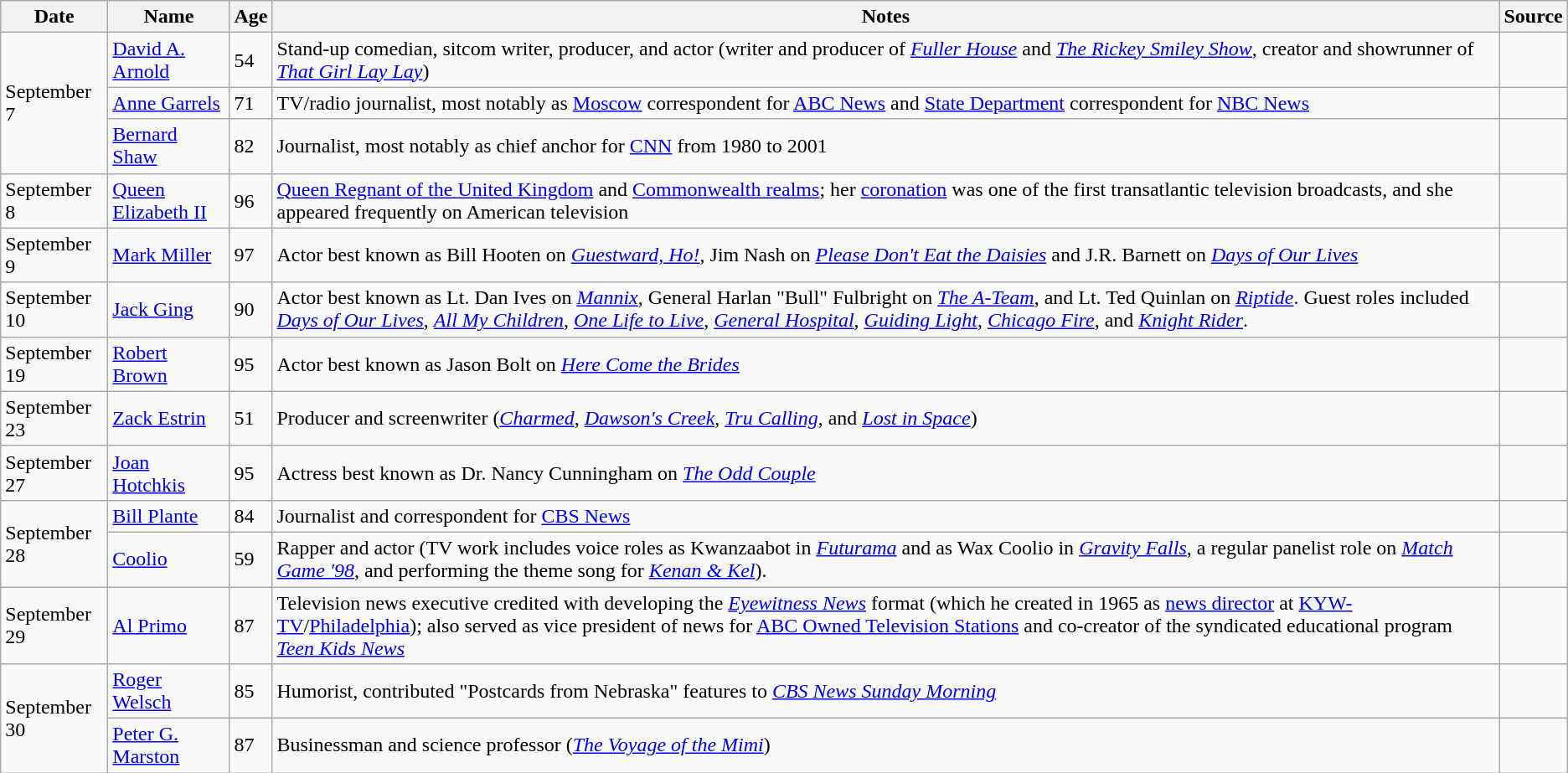<table class="wikitable sortable">
<tr>
<th>Date</th>
<th>Name</th>
<th>Age</th>
<th>Notes</th>
<th>Source</th>
</tr>
<tr>
<td rowspan=3>September 7</td>
<td><a href='#'>David A. Arnold</a></td>
<td>54</td>
<td>Stand-up comedian, sitcom writer, producer, and actor (writer and producer of <em><a href='#'>Fuller House</a></em> and <em><a href='#'>The Rickey Smiley Show</a></em>, creator and showrunner of <em><a href='#'>That Girl Lay Lay</a></em>)</td>
<td></td>
</tr>
<tr>
<td><a href='#'>Anne Garrels</a></td>
<td>71</td>
<td>TV/radio journalist, most notably as <a href='#'>Moscow</a> correspondent for <a href='#'>ABC News</a> and <a href='#'>State Department</a> correspondent for <a href='#'>NBC News</a></td>
<td></td>
</tr>
<tr>
<td><a href='#'>Bernard Shaw</a></td>
<td>82</td>
<td>Journalist, most notably as chief anchor for <a href='#'>CNN</a> from 1980 to 2001</td>
<td></td>
</tr>
<tr>
<td>September 8</td>
<td><a href='#'>Queen Elizabeth II</a></td>
<td>96</td>
<td><a href='#'>Queen Regnant of the United Kingdom</a> and <a href='#'>Commonwealth realms</a>; her <a href='#'>coronation</a> was one of the first transatlantic television broadcasts, and she appeared frequently on American television</td>
<td></td>
</tr>
<tr>
<td>September 9</td>
<td><a href='#'>Mark Miller</a></td>
<td>97</td>
<td>Actor best known as Bill Hooten on <em><a href='#'>Guestward, Ho!</a></em>, Jim Nash on <em><a href='#'>Please Don't Eat the Daisies</a></em> and J.R. Barnett on <em><a href='#'>Days of Our Lives</a></em></td>
<td></td>
</tr>
<tr>
<td>September 10</td>
<td><a href='#'>Jack Ging</a></td>
<td>90</td>
<td>Actor best known as Lt. Dan Ives on <em><a href='#'>Mannix</a></em>, General Harlan "Bull" Fulbright on <em><a href='#'>The A-Team</a></em>, and Lt. Ted Quinlan on <em><a href='#'>Riptide</a></em>. Guest roles included <em><a href='#'>Days of Our Lives</a></em>, <em><a href='#'>All My Children</a></em>, <em><a href='#'>One Life to Live</a></em>, <em><a href='#'>General Hospital</a></em>, <em><a href='#'>Guiding Light</a></em>, <em><a href='#'>Chicago Fire</a></em>, and <em><a href='#'>Knight Rider</a></em>.</td>
<td></td>
</tr>
<tr>
<td>September 19</td>
<td><a href='#'>Robert Brown</a></td>
<td>95</td>
<td>Actor best known as Jason Bolt on <em><a href='#'>Here Come the Brides</a></em></td>
<td></td>
</tr>
<tr>
<td>September 23</td>
<td><a href='#'>Zack Estrin</a></td>
<td>51</td>
<td>Producer and screenwriter (<em><a href='#'>Charmed</a></em>, <em><a href='#'>Dawson's Creek</a></em>, <em><a href='#'>Tru Calling</a></em>, and <em><a href='#'>Lost in Space</a></em>)</td>
<td></td>
</tr>
<tr>
<td>September 27</td>
<td><a href='#'>Joan Hotchkis</a></td>
<td>95</td>
<td>Actress best known as Dr. Nancy Cunningham on <em><a href='#'>The Odd Couple</a></em></td>
<td></td>
</tr>
<tr>
<td rowspan=2>September 28</td>
<td><a href='#'>Bill Plante</a></td>
<td>84</td>
<td>Journalist and correspondent for <a href='#'>CBS News</a></td>
<td></td>
</tr>
<tr>
<td><a href='#'>Coolio</a></td>
<td>59</td>
<td>Rapper and actor (TV work includes voice roles as Kwanzaabot in <em><a href='#'>Futurama</a></em> and as Wax Coolio in <em><a href='#'>Gravity Falls</a></em>, a regular panelist role on <em><a href='#'>Match Game '98</a></em>, and performing the theme song for <em><a href='#'>Kenan & Kel</a></em>).</td>
<td></td>
</tr>
<tr>
<td>September 29</td>
<td><a href='#'>Al Primo</a></td>
<td>87</td>
<td>Television news executive credited with developing the <em><a href='#'>Eyewitness News</a></em> format (which he created in 1965 as <a href='#'>news director</a> at <a href='#'>KYW-TV</a>/<a href='#'>Philadelphia</a>); also served as vice president of news for <a href='#'>ABC Owned Television Stations</a> and co-creator of the syndicated educational program <em><a href='#'>Teen Kids News</a></em></td>
<td></td>
</tr>
<tr>
<td rowspan=2>September 30</td>
<td><a href='#'>Roger Welsch</a></td>
<td>85</td>
<td>Humorist, contributed "Postcards from Nebraska" features to <em><a href='#'>CBS News Sunday Morning</a></em></td>
<td></td>
</tr>
<tr>
<td><a href='#'>Peter G. Marston</a></td>
<td>87</td>
<td>Businessman and science professor (<em><a href='#'>The Voyage of the Mimi</a></em>)</td>
<td></td>
</tr>
</table>
